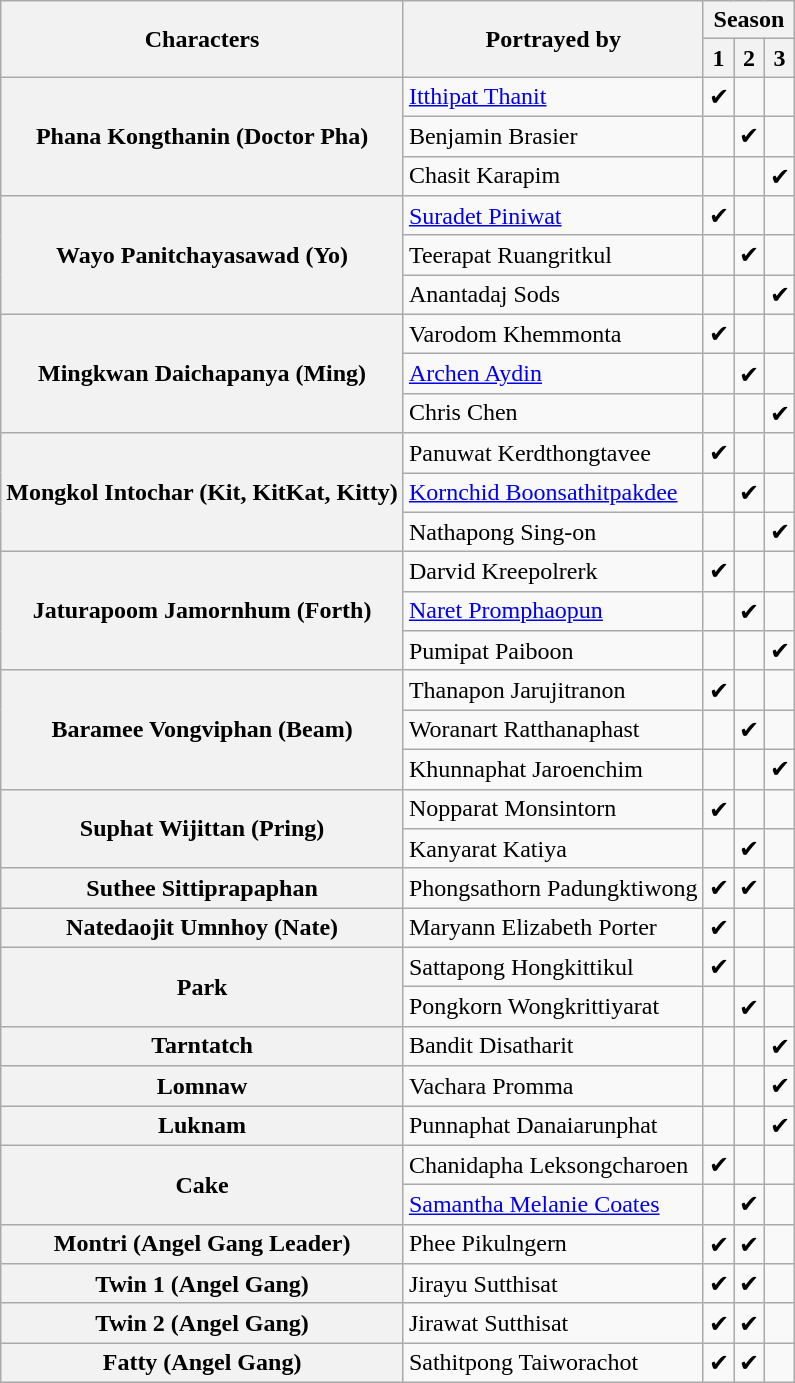<table class = "wikitable">
<tr>
<th rowspan="2">Characters</th>
<th rowspan="2" align = "center"><strong>Portrayed by</strong></th>
<th colspan="3">Season</th>
</tr>
<tr>
<th>1</th>
<th>2</th>
<th>3</th>
</tr>
<tr>
<th rowspan="3" align="center">Phana Kongthanin (Doctor Pha)</th>
<td><a href='#'>Itthipat Thanit</a></td>
<td>✔</td>
<td></td>
<td></td>
</tr>
<tr>
<td>Benjamin Brasier</td>
<td></td>
<td>✔</td>
<td></td>
</tr>
<tr>
<td>Chasit Karapim</td>
<td></td>
<td></td>
<td>✔</td>
</tr>
<tr>
<th rowspan="3" align="center">Wayo Panitchayasawad (Yo)</th>
<td><a href='#'>Suradet Piniwat</a></td>
<td>✔</td>
<td></td>
<td></td>
</tr>
<tr>
<td>Teerapat Ruangritkul</td>
<td></td>
<td>✔</td>
<td></td>
</tr>
<tr>
<td>Anantadaj Sods</td>
<td></td>
<td></td>
<td>✔</td>
</tr>
<tr>
<th rowspan="3" align="center">Mingkwan Daichapanya (Ming)</th>
<td>Varodom Khemmonta</td>
<td>✔</td>
<td></td>
<td></td>
</tr>
<tr>
<td><a href='#'>Archen Aydin</a></td>
<td></td>
<td>✔</td>
<td></td>
</tr>
<tr>
<td>Chris Chen</td>
<td></td>
<td></td>
<td>✔</td>
</tr>
<tr>
<th rowspan="3" align="center">Mongkol Intochar (Kit, KitKat, Kitty)</th>
<td>Panuwat Kerdthongtavee</td>
<td>✔</td>
<td></td>
<td></td>
</tr>
<tr>
<td><a href='#'>Kornchid Boonsathitpakdee</a></td>
<td></td>
<td>✔</td>
<td></td>
</tr>
<tr>
<td>Nathapong Sing-on</td>
<td></td>
<td></td>
<td>✔</td>
</tr>
<tr>
<th rowspan="3" align="center">Jaturapoom Jamornhum (Forth)</th>
<td>Darvid Kreepolrerk</td>
<td>✔</td>
<td></td>
<td></td>
</tr>
<tr>
<td><a href='#'>Naret Promphaopun</a></td>
<td></td>
<td>✔</td>
<td></td>
</tr>
<tr>
<td>Pumipat Paiboon</td>
<td></td>
<td></td>
<td>✔</td>
</tr>
<tr>
<th rowspan="3" align="center">Baramee Vongviphan (Beam)</th>
<td>Thanapon Jarujitranon</td>
<td>✔</td>
<td></td>
<td></td>
</tr>
<tr>
<td>Woranart Ratthanaphast</td>
<td></td>
<td>✔</td>
<td></td>
</tr>
<tr>
<td>Khunnaphat Jaroenchim</td>
<td></td>
<td></td>
<td>✔</td>
</tr>
<tr>
<th rowspan="2" align="center">Suphat Wijittan (Pring)</th>
<td>Nopparat Monsintorn</td>
<td>✔</td>
<td></td>
<td></td>
</tr>
<tr>
<td>Kanyarat Katiya</td>
<td></td>
<td>✔</td>
<td></td>
</tr>
<tr>
<th rowspan="1" align="center">Suthee Sittiprapaphan</th>
<td>Phongsathorn Padungktiwong</td>
<td>✔</td>
<td>✔</td>
<td></td>
</tr>
<tr>
<th rowspan="1" align="center">Natedaojit Umnhoy (Nate)</th>
<td>Maryann Elizabeth Porter</td>
<td>✔</td>
<td></td>
<td></td>
</tr>
<tr>
<th rowspan="2" align="center">Park</th>
<td>Sattapong Hongkittikul</td>
<td>✔</td>
<td></td>
<td></td>
</tr>
<tr>
<td>Pongkorn Wongkrittiyarat</td>
<td></td>
<td>✔</td>
<td></td>
</tr>
<tr>
<th>Tarntatch</th>
<td>Bandit Disatharit</td>
<td></td>
<td></td>
<td>✔</td>
</tr>
<tr>
<th>Lomnaw</th>
<td>Vachara Promma</td>
<td></td>
<td></td>
<td>✔</td>
</tr>
<tr>
<th>Luknam</th>
<td>Punnaphat Danaiarunphat</td>
<td></td>
<td></td>
<td>✔</td>
</tr>
<tr>
<th rowspan="2" align="center">Cake</th>
<td>Chanidapha Leksongcharoen</td>
<td>✔</td>
<td></td>
<td></td>
</tr>
<tr>
<td><a href='#'>Samantha Melanie Coates</a></td>
<td></td>
<td>✔</td>
<td></td>
</tr>
<tr>
<th>Montri (Angel Gang Leader)</th>
<td>Phee Pikulngern</td>
<td>✔</td>
<td>✔</td>
<td></td>
</tr>
<tr>
<th rowspan="1" align="center">Twin  1 (Angel Gang)</th>
<td>Jirayu Sutthisat</td>
<td>✔</td>
<td>✔</td>
<td></td>
</tr>
<tr>
<th rowspan="1" align="center">Twin 2  (Angel Gang)</th>
<td>Jirawat Sutthisat</td>
<td>✔</td>
<td>✔</td>
<td></td>
</tr>
<tr>
<th rowspan="1" align="center">Fatty (Angel Gang)</th>
<td>Sathitpong Taiworachot</td>
<td>✔</td>
<td>✔</td>
<td></td>
</tr>
</table>
